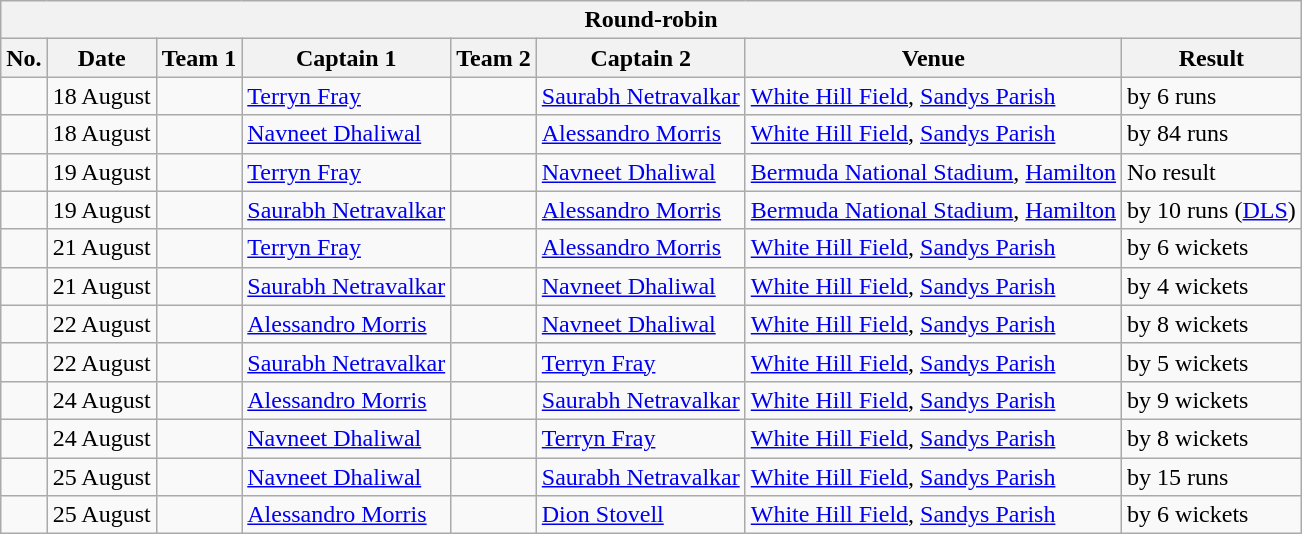<table class="wikitable">
<tr>
<th colspan="8">Round-robin</th>
</tr>
<tr>
<th>No.</th>
<th>Date</th>
<th>Team 1</th>
<th>Captain 1</th>
<th>Team 2</th>
<th>Captain 2</th>
<th>Venue</th>
<th>Result</th>
</tr>
<tr>
<td></td>
<td>18 August</td>
<td></td>
<td><a href='#'>Terryn Fray</a></td>
<td></td>
<td><a href='#'>Saurabh Netravalkar</a></td>
<td><a href='#'>White Hill Field</a>, <a href='#'>Sandys Parish</a></td>
<td> by 6 runs</td>
</tr>
<tr>
<td></td>
<td>18 August</td>
<td></td>
<td><a href='#'>Navneet Dhaliwal</a></td>
<td></td>
<td><a href='#'>Alessandro Morris</a></td>
<td><a href='#'>White Hill Field</a>, <a href='#'>Sandys Parish</a></td>
<td> by 84 runs</td>
</tr>
<tr>
<td></td>
<td>19 August</td>
<td></td>
<td><a href='#'>Terryn Fray</a></td>
<td></td>
<td><a href='#'>Navneet Dhaliwal</a></td>
<td><a href='#'>Bermuda National Stadium</a>, <a href='#'>Hamilton</a></td>
<td>No result</td>
</tr>
<tr>
<td></td>
<td>19 August</td>
<td></td>
<td><a href='#'>Saurabh Netravalkar</a></td>
<td></td>
<td><a href='#'>Alessandro Morris</a></td>
<td><a href='#'>Bermuda National Stadium</a>, <a href='#'>Hamilton</a></td>
<td> by 10 runs (<a href='#'>DLS</a>)</td>
</tr>
<tr>
<td></td>
<td>21 August</td>
<td></td>
<td><a href='#'>Terryn Fray</a></td>
<td></td>
<td><a href='#'>Alessandro Morris</a></td>
<td><a href='#'>White Hill Field</a>, <a href='#'>Sandys Parish</a></td>
<td> by 6 wickets</td>
</tr>
<tr>
<td></td>
<td>21 August</td>
<td></td>
<td><a href='#'>Saurabh Netravalkar</a></td>
<td></td>
<td><a href='#'>Navneet Dhaliwal</a></td>
<td><a href='#'>White Hill Field</a>, <a href='#'>Sandys Parish</a></td>
<td> by 4 wickets</td>
</tr>
<tr>
<td></td>
<td>22 August</td>
<td></td>
<td><a href='#'>Alessandro Morris</a></td>
<td></td>
<td><a href='#'>Navneet Dhaliwal</a></td>
<td><a href='#'>White Hill Field</a>, <a href='#'>Sandys Parish</a></td>
<td> by 8 wickets</td>
</tr>
<tr>
<td></td>
<td>22 August</td>
<td></td>
<td><a href='#'>Saurabh Netravalkar</a></td>
<td></td>
<td><a href='#'>Terryn Fray</a></td>
<td><a href='#'>White Hill Field</a>, <a href='#'>Sandys Parish</a></td>
<td> by 5 wickets</td>
</tr>
<tr>
<td></td>
<td>24 August</td>
<td></td>
<td><a href='#'>Alessandro Morris</a></td>
<td></td>
<td><a href='#'>Saurabh Netravalkar</a></td>
<td><a href='#'>White Hill Field</a>, <a href='#'>Sandys Parish</a></td>
<td> by 9 wickets</td>
</tr>
<tr>
<td></td>
<td>24 August</td>
<td></td>
<td><a href='#'>Navneet Dhaliwal</a></td>
<td></td>
<td><a href='#'>Terryn Fray</a></td>
<td><a href='#'>White Hill Field</a>, <a href='#'>Sandys Parish</a></td>
<td> by 8 wickets</td>
</tr>
<tr>
<td></td>
<td>25 August</td>
<td></td>
<td><a href='#'>Navneet Dhaliwal</a></td>
<td></td>
<td><a href='#'>Saurabh Netravalkar</a></td>
<td><a href='#'>White Hill Field</a>, <a href='#'>Sandys Parish</a></td>
<td> by 15 runs</td>
</tr>
<tr>
<td></td>
<td>25 August</td>
<td></td>
<td><a href='#'>Alessandro Morris</a></td>
<td></td>
<td><a href='#'>Dion Stovell</a></td>
<td><a href='#'>White Hill Field</a>, <a href='#'>Sandys Parish</a></td>
<td> by 6 wickets</td>
</tr>
</table>
